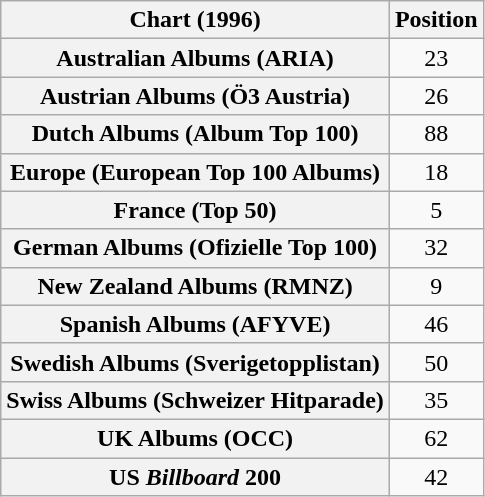<table class="wikitable plainrowheaders sortable" style="text-align:center;">
<tr>
<th scope="col">Chart (1996)</th>
<th scope="col">Position</th>
</tr>
<tr>
<th scope="row">Australian Albums (ARIA)</th>
<td>23</td>
</tr>
<tr>
<th scope="row">Austrian Albums (Ö3 Austria)</th>
<td>26</td>
</tr>
<tr>
<th scope="row">Dutch Albums (Album Top 100)</th>
<td>88</td>
</tr>
<tr>
<th scope="row">Europe (European Top 100 Albums)</th>
<td>18</td>
</tr>
<tr>
<th scope="row">France (Top 50)</th>
<td>5</td>
</tr>
<tr>
<th scope="row">German Albums (Ofizielle Top 100)</th>
<td>32</td>
</tr>
<tr>
<th scope="row">New Zealand Albums (RMNZ)</th>
<td>9</td>
</tr>
<tr>
<th scope="row">Spanish Albums (AFYVE)</th>
<td>46</td>
</tr>
<tr>
<th scope="row">Swedish Albums (Sverigetopplistan)</th>
<td>50</td>
</tr>
<tr>
<th scope="row">Swiss Albums (Schweizer Hitparade)</th>
<td>35</td>
</tr>
<tr>
<th scope="row">UK Albums (OCC)</th>
<td>62</td>
</tr>
<tr>
<th scope="row">US <em>Billboard</em> 200</th>
<td>42</td>
</tr>
</table>
